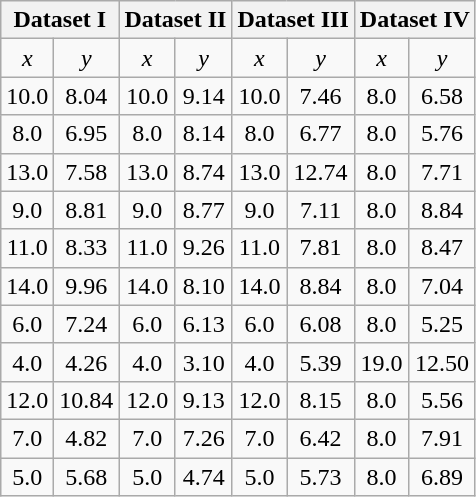<table class="wikitable" style="text-align: center">
<tr>
<th colspan="2">Dataset I</th>
<th colspan="2">Dataset II</th>
<th colspan="2">Dataset III</th>
<th colspan="2">Dataset IV</th>
</tr>
<tr>
<td><em>x</em></td>
<td><em>y</em></td>
<td><em>x</em></td>
<td><em>y</em></td>
<td><em>x</em></td>
<td><em>y</em></td>
<td><em>x</em></td>
<td><em>y</em></td>
</tr>
<tr>
<td>10.0</td>
<td>8.04</td>
<td>10.0</td>
<td>9.14</td>
<td>10.0</td>
<td>7.46</td>
<td>8.0</td>
<td>6.58</td>
</tr>
<tr>
<td>8.0</td>
<td>6.95</td>
<td>8.0</td>
<td>8.14</td>
<td>8.0</td>
<td>6.77</td>
<td>8.0</td>
<td>5.76</td>
</tr>
<tr>
<td>13.0</td>
<td>7.58</td>
<td>13.0</td>
<td>8.74</td>
<td>13.0</td>
<td>12.74</td>
<td>8.0</td>
<td>7.71</td>
</tr>
<tr>
<td>9.0</td>
<td>8.81</td>
<td>9.0</td>
<td>8.77</td>
<td>9.0</td>
<td>7.11</td>
<td>8.0</td>
<td>8.84</td>
</tr>
<tr>
<td>11.0</td>
<td>8.33</td>
<td>11.0</td>
<td>9.26</td>
<td>11.0</td>
<td>7.81</td>
<td>8.0</td>
<td>8.47</td>
</tr>
<tr>
<td>14.0</td>
<td>9.96</td>
<td>14.0</td>
<td>8.10</td>
<td>14.0</td>
<td>8.84</td>
<td>8.0</td>
<td>7.04</td>
</tr>
<tr>
<td>6.0</td>
<td>7.24</td>
<td>6.0</td>
<td>6.13</td>
<td>6.0</td>
<td>6.08</td>
<td>8.0</td>
<td>5.25</td>
</tr>
<tr>
<td>4.0</td>
<td>4.26</td>
<td>4.0</td>
<td>3.10</td>
<td>4.0</td>
<td>5.39</td>
<td>19.0</td>
<td>12.50</td>
</tr>
<tr>
<td>12.0</td>
<td>10.84</td>
<td>12.0</td>
<td>9.13</td>
<td>12.0</td>
<td>8.15</td>
<td>8.0</td>
<td>5.56</td>
</tr>
<tr>
<td>7.0</td>
<td>4.82</td>
<td>7.0</td>
<td>7.26</td>
<td>7.0</td>
<td>6.42</td>
<td>8.0</td>
<td>7.91</td>
</tr>
<tr>
<td>5.0</td>
<td>5.68</td>
<td>5.0</td>
<td>4.74</td>
<td>5.0</td>
<td>5.73</td>
<td>8.0</td>
<td>6.89</td>
</tr>
</table>
